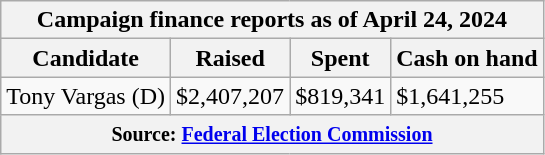<table class="wikitable sortable">
<tr>
<th colspan=4>Campaign finance reports as of April 24, 2024</th>
</tr>
<tr style="text-align:center;">
<th>Candidate</th>
<th>Raised</th>
<th>Spent</th>
<th>Cash on hand</th>
</tr>
<tr>
<td>Tony Vargas (D)</td>
<td>$2,407,207</td>
<td>$819,341</td>
<td>$1,641,255</td>
</tr>
<tr>
<th colspan="4"><small>Source: <a href='#'>Federal Election Commission</a></small></th>
</tr>
</table>
